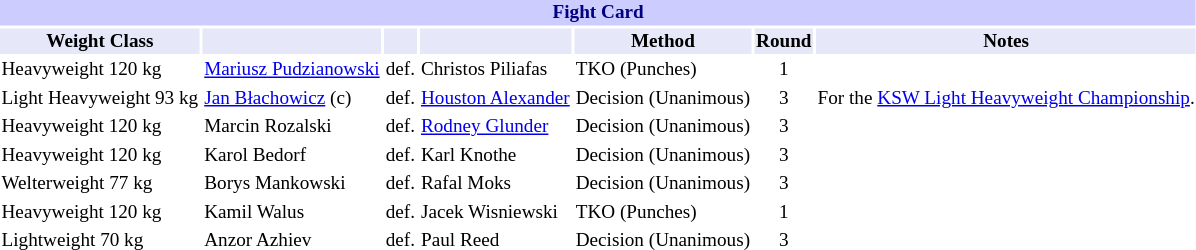<table class="toccolours" style="font-size: 80%;">
<tr>
<th colspan="8" style="background-color: #ccf; color: #000080; text-align: center;"><strong>Fight Card</strong></th>
</tr>
<tr>
<th colspan="1" style="background-color: #E6E8FA; color: #000000; text-align: center;">Weight Class</th>
<th colspan="1" style="background-color: #E6E8FA; color: #000000; text-align: center;"></th>
<th colspan="1" style="background-color: #E6E8FA; color: #000000; text-align: center;"></th>
<th colspan="1" style="background-color: #E6E8FA; color: #000000; text-align: center;"></th>
<th colspan="1" style="background-color: #E6E8FA; color: #000000; text-align: center;">Method</th>
<th colspan="1" style="background-color: #E6E8FA; color: #000000; text-align: center;">Round</th>
<th colspan="1" style="background-color: #E6E8FA; color: #000000; text-align: center;">Notes</th>
</tr>
<tr>
<td>Heavyweight 120 kg</td>
<td> <a href='#'>Mariusz Pudzianowski</a></td>
<td align=center>def.</td>
<td> Christos Piliafas</td>
<td>TKO (Punches)</td>
<td align=center>1</td>
<td></td>
</tr>
<tr>
<td>Light Heavyweight 93 kg</td>
<td> <a href='#'>Jan Błachowicz</a> (c)</td>
<td align=center>def.</td>
<td> <a href='#'>Houston Alexander</a></td>
<td>Decision (Unanimous)</td>
<td align=center>3</td>
<td>For the <a href='#'>KSW Light Heavyweight Championship</a>.</td>
</tr>
<tr>
<td>Heavyweight 120 kg</td>
<td> Marcin Rozalski</td>
<td align=center>def.</td>
<td> <a href='#'>Rodney Glunder</a></td>
<td>Decision (Unanimous)</td>
<td align=center>3</td>
<td></td>
</tr>
<tr>
<td>Heavyweight 120 kg</td>
<td> Karol Bedorf</td>
<td align=center>def.</td>
<td> Karl Knothe</td>
<td>Decision (Unanimous)</td>
<td align=center>3</td>
<td></td>
</tr>
<tr>
<td>Welterweight 77 kg</td>
<td> Borys Mankowski</td>
<td align=center>def.</td>
<td> Rafal Moks</td>
<td>Decision (Unanimous)</td>
<td align=center>3</td>
<td></td>
</tr>
<tr>
<td>Heavyweight 120 kg</td>
<td> Kamil Walus</td>
<td align=center>def.</td>
<td> Jacek Wisniewski</td>
<td>TKO (Punches)</td>
<td align=center>1</td>
<td></td>
</tr>
<tr>
<td>Lightweight 70 kg</td>
<td> Anzor Azhiev</td>
<td align=center>def.</td>
<td> Paul Reed</td>
<td>Decision (Unanimous)</td>
<td align=center>3</td>
<td></td>
</tr>
</table>
